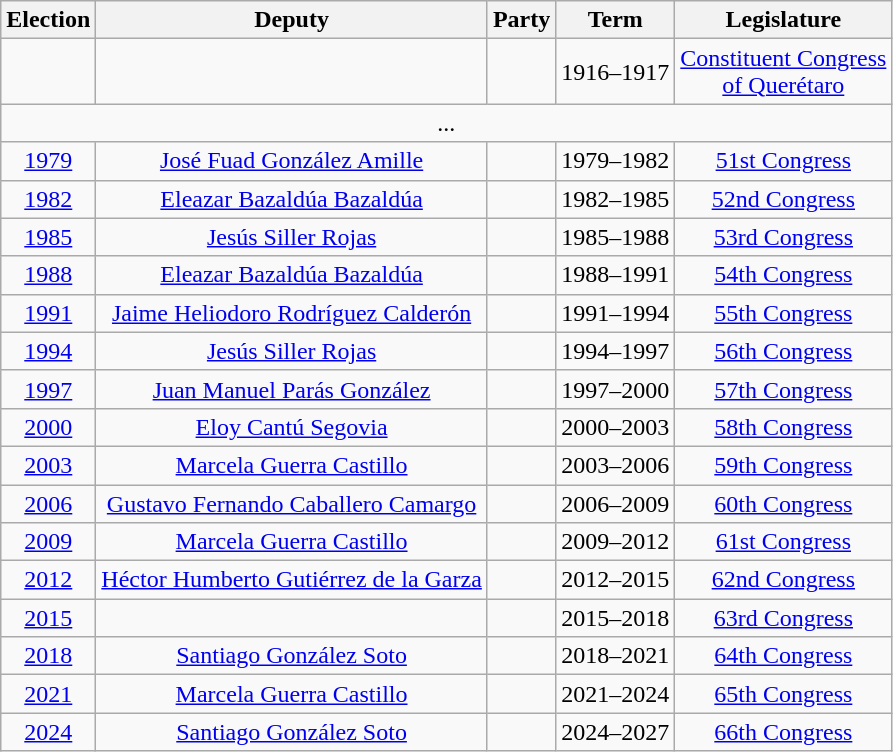<table class="wikitable sortable" style="text-align: center">
<tr>
<th>Election</th>
<th class="unsortable">Deputy</th>
<th class="unsortable">Party</th>
<th class="unsortable">Term</th>
<th class="unsortable">Legislature</th>
</tr>
<tr>
<td></td>
<td> </td>
<td></td>
<td>1916–1917</td>
<td><a href='#'>Constituent Congress<br>of Querétaro</a></td>
</tr>
<tr>
<td colspan=5> ...</td>
</tr>
<tr>
<td><a href='#'>1979</a></td>
<td><a href='#'>José Fuad González Amille</a></td>
<td></td>
<td>1979–1982</td>
<td><a href='#'>51st Congress</a></td>
</tr>
<tr>
<td><a href='#'>1982</a></td>
<td><a href='#'>Eleazar Bazaldúa Bazaldúa</a></td>
<td></td>
<td>1982–1985</td>
<td><a href='#'>52nd Congress</a></td>
</tr>
<tr>
<td><a href='#'>1985</a></td>
<td><a href='#'>Jesús Siller Rojas</a></td>
<td></td>
<td>1985–1988</td>
<td><a href='#'>53rd Congress</a></td>
</tr>
<tr>
<td><a href='#'>1988</a></td>
<td><a href='#'>Eleazar Bazaldúa Bazaldúa</a></td>
<td></td>
<td>1988–1991</td>
<td><a href='#'>54th Congress</a></td>
</tr>
<tr>
<td><a href='#'>1991</a></td>
<td><a href='#'>Jaime Heliodoro Rodríguez Calderón</a></td>
<td></td>
<td>1991–1994</td>
<td><a href='#'>55th Congress</a></td>
</tr>
<tr>
<td><a href='#'>1994</a></td>
<td><a href='#'>Jesús Siller Rojas</a></td>
<td></td>
<td>1994–1997</td>
<td><a href='#'>56th Congress</a></td>
</tr>
<tr>
<td><a href='#'>1997</a></td>
<td><a href='#'>Juan Manuel Parás González</a></td>
<td></td>
<td>1997–2000</td>
<td><a href='#'>57th Congress</a></td>
</tr>
<tr>
<td><a href='#'>2000</a></td>
<td><a href='#'>Eloy Cantú Segovia</a></td>
<td></td>
<td>2000–2003</td>
<td><a href='#'>58th Congress</a></td>
</tr>
<tr>
<td><a href='#'>2003</a></td>
<td><a href='#'>Marcela Guerra Castillo</a></td>
<td></td>
<td>2003–2006</td>
<td><a href='#'>59th Congress</a></td>
</tr>
<tr>
<td><a href='#'>2006</a></td>
<td><a href='#'>Gustavo Fernando Caballero Camargo</a></td>
<td></td>
<td>2006–2009</td>
<td><a href='#'>60th Congress</a></td>
</tr>
<tr>
<td><a href='#'>2009</a></td>
<td><a href='#'>Marcela Guerra Castillo</a></td>
<td></td>
<td>2009–2012</td>
<td><a href='#'>61st Congress</a></td>
</tr>
<tr>
<td><a href='#'>2012</a></td>
<td><a href='#'>Héctor Humberto Gutiérrez de la Garza</a></td>
<td></td>
<td>2012–2015</td>
<td><a href='#'>62nd Congress</a></td>
</tr>
<tr>
<td><a href='#'>2015</a></td>
<td></td>
<td></td>
<td>2015–2018</td>
<td><a href='#'>63rd Congress</a></td>
</tr>
<tr>
<td><a href='#'>2018</a></td>
<td><a href='#'>Santiago González Soto</a></td>
<td></td>
<td>2018–2021</td>
<td><a href='#'>64th Congress</a></td>
</tr>
<tr>
<td><a href='#'>2021</a></td>
<td><a href='#'>Marcela Guerra Castillo</a></td>
<td></td>
<td>2021–2024</td>
<td><a href='#'>65th Congress</a></td>
</tr>
<tr>
<td><a href='#'>2024</a></td>
<td><a href='#'>Santiago González Soto</a></td>
<td></td>
<td>2024–2027</td>
<td><a href='#'>66th Congress</a></td>
</tr>
</table>
